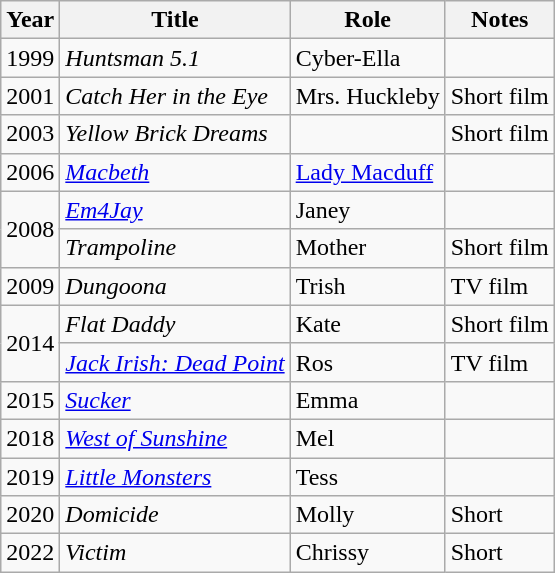<table class="wikitable sortable">
<tr>
<th>Year</th>
<th>Title</th>
<th>Role</th>
<th class="unsortable">Notes</th>
</tr>
<tr>
<td>1999</td>
<td><em>Huntsman 5.1</em></td>
<td>Cyber-Ella</td>
<td></td>
</tr>
<tr>
<td>2001</td>
<td><em>Catch Her in the Eye</em></td>
<td>Mrs. Huckleby</td>
<td>Short film</td>
</tr>
<tr>
<td>2003</td>
<td><em>Yellow Brick Dreams</em></td>
<td></td>
<td>Short film</td>
</tr>
<tr>
<td>2006</td>
<td><em><a href='#'>Macbeth</a></em></td>
<td><a href='#'>Lady Macduff</a></td>
<td></td>
</tr>
<tr>
<td rowspan="2">2008</td>
<td><em><a href='#'>Em4Jay</a></em></td>
<td>Janey</td>
<td></td>
</tr>
<tr>
<td><em>Trampoline</em></td>
<td>Mother</td>
<td>Short film</td>
</tr>
<tr>
<td>2009</td>
<td><em>Dungoona</em></td>
<td>Trish</td>
<td>TV film</td>
</tr>
<tr>
<td rowspan="2">2014</td>
<td><em>Flat Daddy</em></td>
<td>Kate</td>
<td>Short film</td>
</tr>
<tr>
<td><em><a href='#'>Jack Irish: Dead Point</a></em></td>
<td>Ros</td>
<td>TV film</td>
</tr>
<tr>
<td>2015</td>
<td><em><a href='#'>Sucker</a></em></td>
<td>Emma</td>
<td></td>
</tr>
<tr>
<td>2018</td>
<td><em><a href='#'>West of Sunshine</a></em></td>
<td>Mel</td>
<td></td>
</tr>
<tr>
<td>2019</td>
<td><em><a href='#'>Little Monsters</a></em></td>
<td>Tess</td>
<td></td>
</tr>
<tr>
<td>2020</td>
<td><em>Domicide</em></td>
<td>Molly</td>
<td>Short</td>
</tr>
<tr>
<td>2022</td>
<td><em>Victim</em></td>
<td>Chrissy</td>
<td>Short</td>
</tr>
</table>
